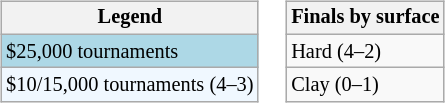<table>
<tr valign=top>
<td><br><table class=wikitable style="font-size:85%">
<tr>
<th>Legend</th>
</tr>
<tr style="background:lightblue;">
<td>$25,000 tournaments</td>
</tr>
<tr style="background:#f0f8ff;">
<td>$10/15,000 tournaments (4–3)</td>
</tr>
</table>
</td>
<td><br><table class=wikitable style="font-size:85%">
<tr>
<th>Finals by surface</th>
</tr>
<tr>
<td>Hard (4–2)</td>
</tr>
<tr>
<td>Clay (0–1)</td>
</tr>
</table>
</td>
</tr>
</table>
